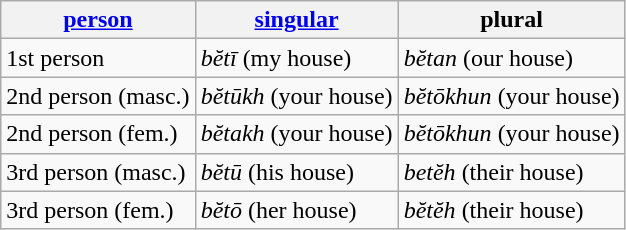<table class="wikitable">
<tr>
<th><a href='#'>person</a></th>
<th><a href='#'>singular</a></th>
<th>plural</th>
</tr>
<tr>
<td>1st person</td>
<td><em>bĕtī</em> (my house)</td>
<td><em>bĕtan</em> (our house)</td>
</tr>
<tr>
<td>2nd person (masc.)</td>
<td><em>bĕtūkh</em> (your house)</td>
<td><em>bĕtōkhun</em> (your house)</td>
</tr>
<tr>
<td>2nd person (fem.)</td>
<td><em>bĕtakh</em> (your house)</td>
<td><em>bĕtōkhun</em> (your house)</td>
</tr>
<tr>
<td>3rd person (masc.)</td>
<td><em>bĕtū</em> (his house)</td>
<td><em>betĕh</em> (their house)</td>
</tr>
<tr>
<td>3rd person (fem.)</td>
<td><em>bĕtō</em> (her house)</td>
<td><em>bĕtĕh</em> (their house)</td>
</tr>
</table>
